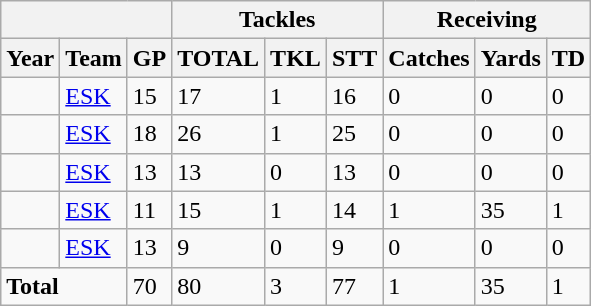<table class="wikitable">
<tr>
<th colspan=3></th>
<th colspan=3>Tackles</th>
<th colspan=3>Receiving</th>
</tr>
<tr>
<th>Year</th>
<th>Team</th>
<th>GP</th>
<th>TOTAL</th>
<th>TKL</th>
<th>STT</th>
<th>Catches</th>
<th>Yards</th>
<th>TD</th>
</tr>
<tr>
<td></td>
<td><a href='#'>ESK</a></td>
<td>15</td>
<td>17</td>
<td>1</td>
<td>16</td>
<td>0</td>
<td>0</td>
<td>0</td>
</tr>
<tr>
<td></td>
<td><a href='#'>ESK</a></td>
<td>18</td>
<td>26</td>
<td>1</td>
<td>25</td>
<td>0</td>
<td>0</td>
<td>0</td>
</tr>
<tr>
<td></td>
<td><a href='#'>ESK</a></td>
<td>13</td>
<td>13</td>
<td>0</td>
<td>13</td>
<td>0</td>
<td>0</td>
<td>0</td>
</tr>
<tr>
<td></td>
<td><a href='#'>ESK</a></td>
<td>11</td>
<td>15</td>
<td>1</td>
<td>14</td>
<td>1</td>
<td>35</td>
<td>1</td>
</tr>
<tr>
<td></td>
<td><a href='#'>ESK</a></td>
<td>13</td>
<td>9</td>
<td>0</td>
<td>9</td>
<td>0</td>
<td>0</td>
<td>0</td>
</tr>
<tr>
<td colspan=2><strong>Total</strong></td>
<td>70</td>
<td>80</td>
<td>3</td>
<td>77</td>
<td>1</td>
<td>35</td>
<td>1</td>
</tr>
</table>
